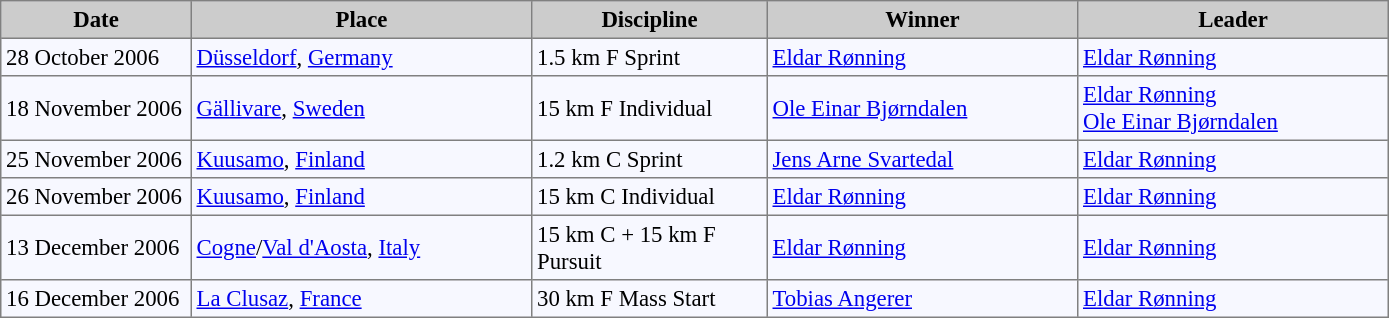<table bgcolor="#f7f8ff" cellpadding="3" cellspacing="0" border="1" style="font-size: 95%; border: gray solid 1px; border-collapse: collapse;">
<tr bgcolor="#CCCCCC">
<td align="center" width="120"><strong>Date</strong></td>
<td align="center" width="220"><strong>Place</strong></td>
<td align="center" width="150"><strong>Discipline</strong></td>
<td align="center" width="200"><strong>Winner</strong></td>
<td align="center" width="200"><strong>Leader</strong></td>
</tr>
<tr align="left">
<td>28 October 2006</td>
<td> <a href='#'>Düsseldorf</a>, <a href='#'>Germany</a></td>
<td>1.5 km F Sprint</td>
<td> <a href='#'>Eldar Rønning</a></td>
<td> <a href='#'>Eldar Rønning</a></td>
</tr>
<tr align="left">
<td>18 November 2006</td>
<td> <a href='#'>Gällivare</a>, <a href='#'>Sweden</a></td>
<td>15 km F Individual</td>
<td> <a href='#'>Ole Einar Bjørndalen</a></td>
<td> <a href='#'>Eldar Rønning</a><br>  <a href='#'>Ole Einar Bjørndalen</a></td>
</tr>
<tr align="left">
<td>25 November 2006</td>
<td> <a href='#'>Kuusamo</a>, <a href='#'>Finland</a></td>
<td>1.2 km C Sprint</td>
<td> <a href='#'>Jens Arne Svartedal</a></td>
<td> <a href='#'>Eldar Rønning</a></td>
</tr>
<tr align="left">
<td>26 November 2006</td>
<td> <a href='#'>Kuusamo</a>, <a href='#'>Finland</a></td>
<td>15 km C Individual</td>
<td> <a href='#'>Eldar Rønning</a></td>
<td> <a href='#'>Eldar Rønning</a></td>
</tr>
<tr align="left">
<td>13 December 2006</td>
<td> <a href='#'>Cogne</a>/<a href='#'>Val d'Aosta</a>, <a href='#'>Italy</a></td>
<td>15 km C + 15 km F Pursuit</td>
<td> <a href='#'>Eldar Rønning</a></td>
<td> <a href='#'>Eldar Rønning</a></td>
</tr>
<tr align="left">
<td>16 December 2006</td>
<td> <a href='#'>La Clusaz</a>, <a href='#'>France</a></td>
<td>30 km F Mass Start</td>
<td> <a href='#'>Tobias Angerer</a></td>
<td> <a href='#'>Eldar Rønning</a></td>
</tr>
</table>
